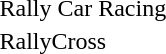<table>
<tr>
<td>Rally Car Racing</td>
<td></td>
<td></td>
<td></td>
</tr>
<tr>
<td>RallyCross</td>
<td></td>
<td></td>
<td></td>
</tr>
</table>
